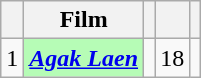<table class="wikitable sortable plainrowheaders" style="text-align:center;">
<tr>
<th></th>
<th>Film</th>
<th></th>
<th></th>
<th class="unsortable"></th>
</tr>
<tr>
<td>1</td>
<th scope="row" style="background:#b6fcb6;"><em><a href='#'>Agak Laen</a></em></th>
<td></td>
<td>18</td>
<td></td>
</tr>
</table>
